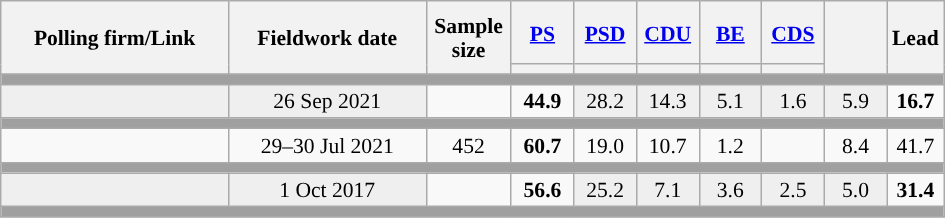<table class="wikitable sortable mw-datatable" style="text-align:center;font-size:90%;line-height:16px;">
<tr style="height:42px;">
<th style="width:145px;" rowspan="2">Polling firm/Link</th>
<th style="width:125px;" rowspan="2">Fieldwork date</th>
<th class="unsortable" style="width:50px;" rowspan="2">Sample size</th>
<th class="unsortable" style="width:35px;"><a href='#'>PS</a></th>
<th class="unsortable" style="width:35px;"><a href='#'>PSD</a></th>
<th class="unsortable" style="width:35px;"><a href='#'>CDU</a></th>
<th class="unsortable" style="width:35px;"><a href='#'>BE</a></th>
<th class="unsortable" style="width:35px;"><a href='#'>CDS</a></th>
<th class="unsortable" style="width:35px;" rowspan="2"></th>
<th class="unsortable" style="width:30px;" rowspan="2">Lead</th>
</tr>
<tr>
<th class="unsortable" style="color:inherit;background:"></th>
<th class="unsortable" style="color:inherit;background:"></th>
<th class="unsortable" style="color:inherit;background:"></th>
<th class="unsortable" style="color:inherit;background:"></th>
<th class="unsortable" style="color:inherit;background:"></th>
</tr>
<tr>
<td colspan="12" style="background:#A0A0A0"></td>
</tr>
<tr>
<td style="background:#EFEFEF;"><strong></strong></td>
<td style="background:#EFEFEF;" data-sort-value="2019-10-06">26 Sep 2021</td>
<td></td>
<td><strong>44.9</strong><br></td>
<td style="background:#EFEFEF;">28.2<br></td>
<td style="background:#EFEFEF;">14.3<br></td>
<td style="background:#EFEFEF;">5.1<br></td>
<td style="background:#EFEFEF;">1.6<br></td>
<td style="background:#EFEFEF;">5.9</td>
<td style="background:"><strong>16.7</strong></td>
</tr>
<tr>
<td colspan="12" style="background:#A0A0A0"></td>
</tr>
<tr>
<td align="center"></td>
<td align="center">29–30 Jul 2021</td>
<td align="center">452</td>
<td align="center" ><strong>60.7</strong></td>
<td align="center">19.0</td>
<td align="center">10.7</td>
<td align="center">1.2</td>
<td></td>
<td align="center">8.4</td>
<td style="background:">41.7</td>
</tr>
<tr>
<td colspan="12" style="background:#A0A0A0"></td>
</tr>
<tr>
<td style="background:#EFEFEF;"><strong></strong></td>
<td style="background:#EFEFEF;" data-sort-value="2019-10-06">1 Oct 2017</td>
<td></td>
<td><strong>56.6</strong><br></td>
<td style="background:#EFEFEF;">25.2<br></td>
<td style="background:#EFEFEF;">7.1<br></td>
<td style="background:#EFEFEF;">3.6<br></td>
<td style="background:#EFEFEF;">2.5<br></td>
<td style="background:#EFEFEF;">5.0</td>
<td style="background:"><strong>31.4</strong></td>
</tr>
<tr>
<td colspan="12" style="background:#A0A0A0"></td>
</tr>
</table>
